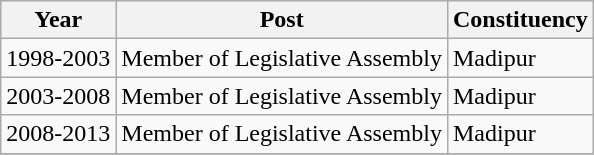<table class="wikitable">
<tr>
<th>Year</th>
<th>Post</th>
<th>Constituency</th>
</tr>
<tr>
<td>1998-2003</td>
<td>Member of Legislative Assembly</td>
<td>Madipur</td>
</tr>
<tr>
<td>2003-2008</td>
<td>Member of Legislative Assembly</td>
<td>Madipur</td>
</tr>
<tr>
<td>2008-2013</td>
<td>Member of Legislative Assembly</td>
<td>Madipur</td>
</tr>
<tr>
</tr>
</table>
